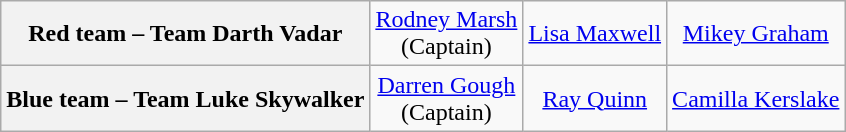<table class="wikitable" style="text-align:center">
<tr>
<th scope="row">Red team – Team Darth Vadar</th>
<td><a href='#'>Rodney Marsh</a><br>(Captain)</td>
<td><a href='#'>Lisa Maxwell</a></td>
<td><a href='#'>Mikey Graham</a></td>
</tr>
<tr>
<th scope="row">Blue team – Team Luke Skywalker</th>
<td><a href='#'>Darren Gough</a><br>(Captain)</td>
<td><a href='#'>Ray Quinn</a></td>
<td><a href='#'>Camilla Kerslake</a></td>
</tr>
</table>
